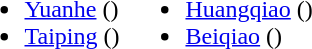<table>
<tr>
<td valign="top"><br><ul><li><a href='#'>Yuanhe</a> ()</li><li><a href='#'>Taiping</a> ()</li></ul></td>
<td valign="top"><br><ul><li><a href='#'>Huangqiao</a> ()</li><li><a href='#'>Beiqiao</a> ()</li></ul></td>
</tr>
</table>
